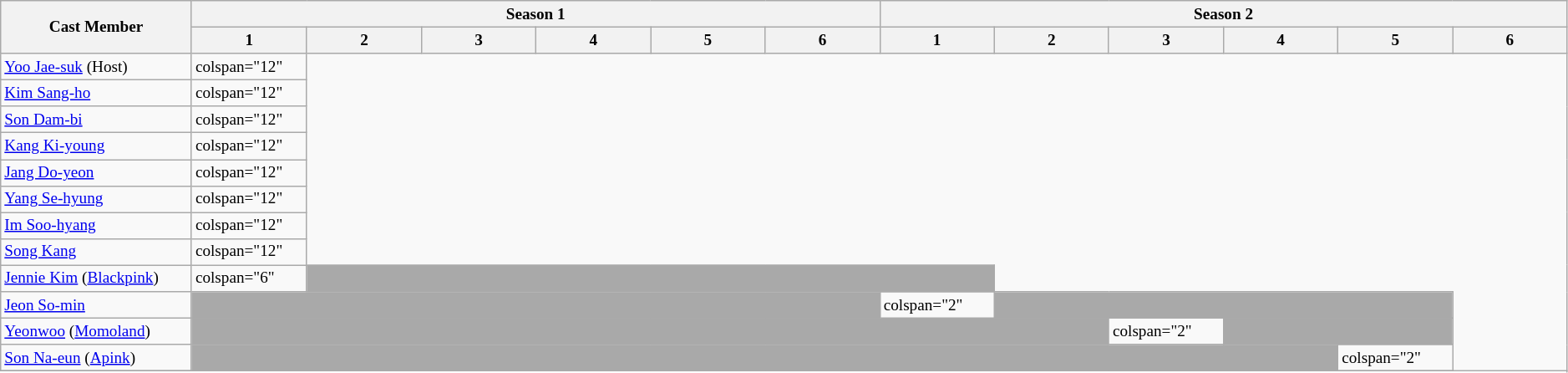<table class="wikitable" style="font-size:80%">
<tr>
<th width="10%" rowspan="2">Cast Member</th>
<th width="10%" colspan="6">Season 1</th>
<th width="10%" colspan="6">Season 2</th>
</tr>
<tr>
<th width="6%">1</th>
<th width="6%">2</th>
<th width="6%">3</th>
<th width="6%">4</th>
<th width="6%">5</th>
<th width="6%">6</th>
<th width="6%">1</th>
<th width="6%">2</th>
<th width="6%">3</th>
<th width="6%">4</th>
<th width="6%">5</th>
<th width="6%">6</th>
</tr>
<tr>
<td><a href='#'>Yoo Jae-suk</a> (Host)</td>
<td>colspan="12" </td>
</tr>
<tr>
<td><a href='#'>Kim Sang-ho</a></td>
<td>colspan="12" </td>
</tr>
<tr>
<td><a href='#'>Son Dam-bi</a></td>
<td>colspan="12" </td>
</tr>
<tr>
<td><a href='#'>Kang Ki-young</a></td>
<td>colspan="12" </td>
</tr>
<tr>
<td><a href='#'>Jang Do-yeon</a></td>
<td>colspan="12" </td>
</tr>
<tr>
<td><a href='#'>Yang Se-hyung</a></td>
<td>colspan="12" </td>
</tr>
<tr>
<td><a href='#'>Im Soo-hyang</a></td>
<td>colspan="12" </td>
</tr>
<tr>
<td><a href='#'>Song Kang</a></td>
<td>colspan="12" </td>
</tr>
<tr>
<td><a href='#'>Jennie Kim</a> (<a href='#'>Blackpink</a>)</td>
<td>colspan="6" </td>
<td colspan="6" bgcolor="darkgray"></td>
</tr>
<tr>
<td><a href='#'>Jeon So-min</a></td>
<td colspan="6" bgcolor="darkgray"></td>
<td>colspan="2" </td>
<td colspan="4" bgcolor="darkgray"></td>
</tr>
<tr>
<td><a href='#'>Yeonwoo</a> (<a href='#'>Momoland</a>)</td>
<td colspan="8" bgcolor="darkgray"></td>
<td>colspan="2" </td>
<td colspan="2" bgcolor="darkgray"></td>
</tr>
<tr>
<td><a href='#'>Son Na-eun</a> (<a href='#'>Apink</a>)</td>
<td colspan="10" bgcolor="darkgray"></td>
<td>colspan="2" </td>
</tr>
<tr>
</tr>
</table>
